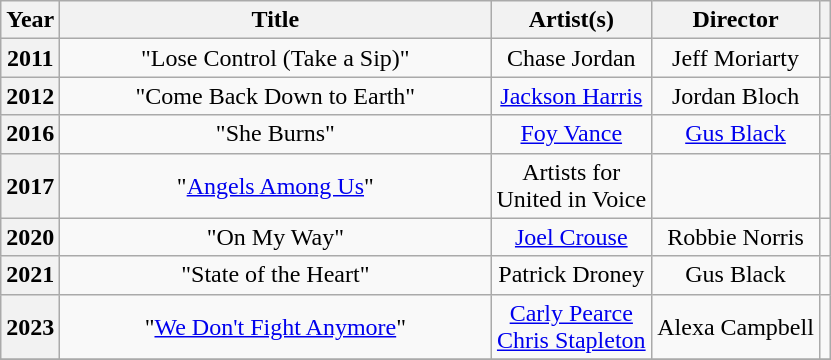<table class="wikitable plainrowheaders" style="text-align:center;">
<tr>
<th>Year</th>
<th style="width:17.5em;">Title</th>
<th>Artist(s)</th>
<th>Director</th>
<th scope="col"></th>
</tr>
<tr>
<th scope="row">2011</th>
<td>"Lose Control (Take a Sip)"</td>
<td>Chase Jordan</td>
<td>Jeff Moriarty</td>
<td></td>
</tr>
<tr>
<th scope="row">2012</th>
<td>"Come Back Down to Earth"</td>
<td><a href='#'>Jackson Harris</a></td>
<td>Jordan Bloch</td>
<td></td>
</tr>
<tr>
<th scope="row">2016</th>
<td>"She Burns"</td>
<td><a href='#'>Foy Vance</a></td>
<td><a href='#'>Gus Black</a></td>
<td></td>
</tr>
<tr>
<th scope="row">2017</th>
<td>"<a href='#'>Angels Among Us</a>"</td>
<td>Artists for <br> United in Voice</td>
<td></td>
<td></td>
</tr>
<tr>
<th scope="row">2020</th>
<td>"On My Way"</td>
<td><a href='#'>Joel Crouse</a></td>
<td>Robbie Norris</td>
<td></td>
</tr>
<tr>
<th scope="row">2021</th>
<td>"State of the Heart"</td>
<td>Patrick Droney</td>
<td>Gus Black</td>
<td></td>
</tr>
<tr>
<th scope="row">2023</th>
<td>"<a href='#'>We Don't Fight Anymore</a>"</td>
<td><a href='#'>Carly Pearce</a><br><a href='#'>Chris Stapleton</a></td>
<td>Alexa Campbell</td>
<td></td>
</tr>
<tr>
</tr>
</table>
